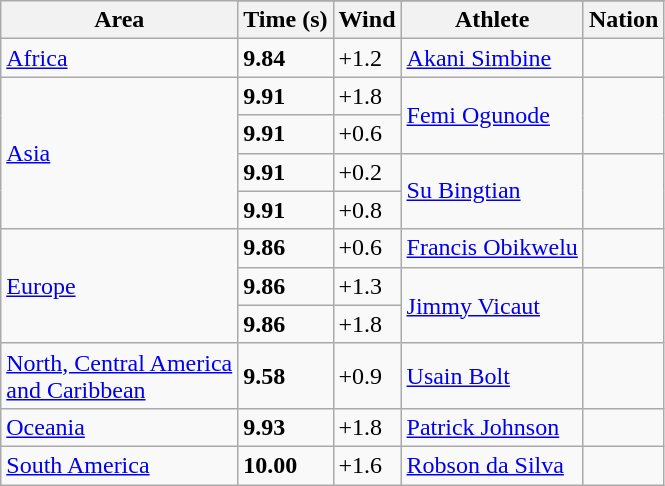<table class="wikitable">
<tr>
<th rowspan=2>Area</th>
</tr>
<tr>
<th>Time (s)</th>
<th>Wind</th>
<th>Athlete</th>
<th>Nation</th>
</tr>
<tr>
<td><a href='#'>Africa</a> </td>
<td><strong>9.84</strong></td>
<td>+1.2</td>
<td><a href='#'>Akani Simbine</a></td>
<td></td>
</tr>
<tr>
<td rowspan="4"><a href='#'>Asia</a> </td>
<td><strong>9.91</strong></td>
<td>+1.8</td>
<td rowspan=2><a href='#'>Femi Ogunode</a></td>
<td rowspan=2></td>
</tr>
<tr>
<td><strong>9.91</strong></td>
<td>+0.6</td>
</tr>
<tr>
<td><strong>9.91</strong></td>
<td>+0.2</td>
<td rowspan=2><a href='#'>Su Bingtian</a></td>
<td rowspan=2></td>
</tr>
<tr>
<td><strong>9.91</strong></td>
<td>+0.8</td>
</tr>
<tr>
<td rowspan=3><a href='#'>Europe</a> </td>
<td><strong>9.86</strong></td>
<td>+0.6</td>
<td><a href='#'>Francis Obikwelu</a></td>
<td></td>
</tr>
<tr>
<td><strong>9.86</strong></td>
<td>+1.3</td>
<td rowspan=2><a href='#'>Jimmy Vicaut</a></td>
<td rowspan=2></td>
</tr>
<tr>
<td><strong>9.86</strong></td>
<td>+1.8</td>
</tr>
<tr>
<td><a href='#'>North, Central America<br> and Caribbean</a> </td>
<td><strong>9.58</strong> </td>
<td>+0.9</td>
<td><a href='#'>Usain Bolt</a></td>
<td></td>
</tr>
<tr>
<td><a href='#'>Oceania</a> </td>
<td><strong>9.93</strong></td>
<td>+1.8</td>
<td><a href='#'>Patrick Johnson</a></td>
<td></td>
</tr>
<tr>
<td><a href='#'>South America</a> </td>
<td><strong>10.00</strong></td>
<td>+1.6</td>
<td><a href='#'>Robson da Silva</a></td>
<td></td>
</tr>
</table>
